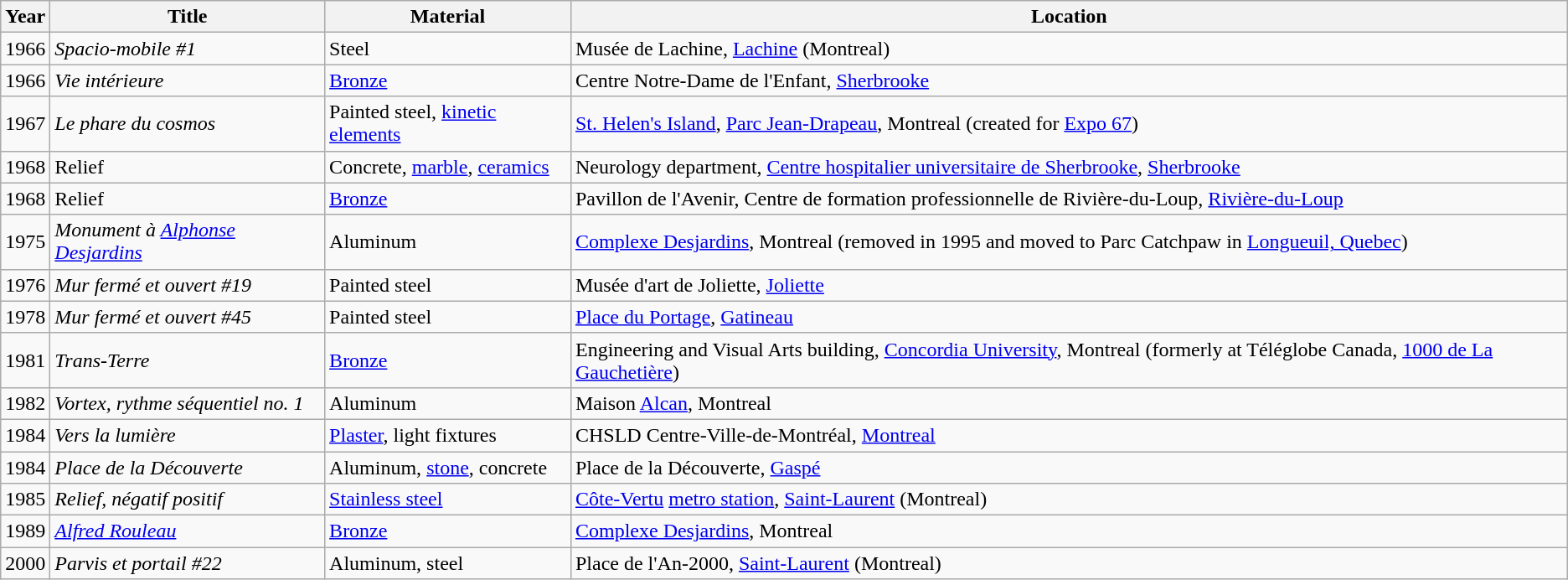<table class="wikitable">
<tr>
<th>Year</th>
<th>Title</th>
<th>Material</th>
<th>Location</th>
</tr>
<tr>
<td>1966</td>
<td><em>Spacio-mobile #1</em></td>
<td>Steel</td>
<td>Musée de Lachine, <a href='#'>Lachine</a> (Montreal)</td>
</tr>
<tr>
<td>1966</td>
<td><em>Vie intérieure</em></td>
<td><a href='#'>Bronze</a></td>
<td>Centre Notre-Dame de l'Enfant, <a href='#'>Sherbrooke</a></td>
</tr>
<tr>
<td>1967</td>
<td><em>Le phare du cosmos</em></td>
<td>Painted steel, <a href='#'>kinetic elements</a></td>
<td><a href='#'>St. Helen's Island</a>, <a href='#'>Parc Jean-Drapeau</a>, Montreal (created for <a href='#'>Expo 67</a>)</td>
</tr>
<tr>
<td>1968</td>
<td>Relief</td>
<td>Concrete, <a href='#'>marble</a>, <a href='#'>ceramics</a></td>
<td>Neurology department, <a href='#'>Centre hospitalier universitaire de Sherbrooke</a>, <a href='#'>Sherbrooke</a></td>
</tr>
<tr>
<td>1968</td>
<td>Relief</td>
<td><a href='#'>Bronze</a></td>
<td>Pavillon de l'Avenir, Centre de formation professionnelle de Rivière-du-Loup, <a href='#'>Rivière-du-Loup</a></td>
</tr>
<tr>
<td>1975</td>
<td><em>Monument à <a href='#'>Alphonse Desjardins</a></em></td>
<td>Aluminum</td>
<td><a href='#'>Complexe Desjardins</a>, Montreal (removed in 1995 and moved to Parc Catchpaw in <a href='#'>Longueuil, Quebec</a>)</td>
</tr>
<tr>
<td>1976</td>
<td><em>Mur fermé et ouvert #19</em></td>
<td>Painted steel</td>
<td>Musée d'art de Joliette, <a href='#'>Joliette</a></td>
</tr>
<tr>
<td>1978</td>
<td><em>Mur fermé et ouvert #45</em></td>
<td>Painted steel</td>
<td><a href='#'>Place du Portage</a>, <a href='#'>Gatineau</a></td>
</tr>
<tr>
<td>1981</td>
<td><em>Trans-Terre</em></td>
<td><a href='#'>Bronze</a></td>
<td>Engineering and Visual Arts building, <a href='#'>Concordia University</a>, Montreal (formerly at Téléglobe Canada, <a href='#'>1000 de La Gauchetière</a>)</td>
</tr>
<tr>
<td>1982</td>
<td><em>Vortex, rythme séquentiel no. 1</em></td>
<td>Aluminum</td>
<td>Maison <a href='#'>Alcan</a>, Montreal</td>
</tr>
<tr>
<td>1984</td>
<td><em>Vers la lumière</em></td>
<td><a href='#'>Plaster</a>, light fixtures</td>
<td>CHSLD Centre-Ville-de-Montréal, <a href='#'>Montreal</a></td>
</tr>
<tr>
<td>1984</td>
<td><em>Place de la Découverte</em></td>
<td>Aluminum, <a href='#'>stone</a>, concrete</td>
<td>Place de la Découverte, <a href='#'>Gaspé</a></td>
</tr>
<tr>
<td>1985</td>
<td><em>Relief, négatif positif</em></td>
<td><a href='#'>Stainless steel</a></td>
<td><a href='#'>Côte-Vertu</a> <a href='#'>metro station</a>, <a href='#'>Saint-Laurent</a> (Montreal)</td>
</tr>
<tr>
<td>1989</td>
<td><em><a href='#'>Alfred Rouleau</a></em></td>
<td><a href='#'>Bronze</a></td>
<td><a href='#'>Complexe Desjardins</a>, Montreal</td>
</tr>
<tr>
<td>2000</td>
<td><em>Parvis et portail #22</em></td>
<td>Aluminum, steel</td>
<td>Place de l'An-2000, <a href='#'>Saint-Laurent</a> (Montreal)</td>
</tr>
</table>
